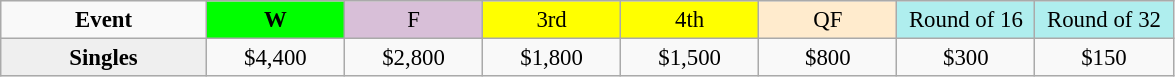<table class=wikitable style=font-size:95%;text-align:center>
<tr>
<td style="width:130px"><strong>Event</strong></td>
<td style="width:85px; background:lime"><strong>W</strong></td>
<td style="width:85px; background:thistle">F</td>
<td style="width:85px; background:#ffff00">3rd</td>
<td style="width:85px; background:#ffff00">4th</td>
<td style="width:85px; background:#ffebcd">QF</td>
<td style="width:85px; background:#afeeee">Round of 16</td>
<td style="width:85px; background:#afeeee">Round of 32</td>
</tr>
<tr>
<th style=background:#efefef>Singles </th>
<td>$4,400</td>
<td>$2,800</td>
<td>$1,800</td>
<td>$1,500</td>
<td>$800</td>
<td>$300</td>
<td>$150</td>
</tr>
</table>
